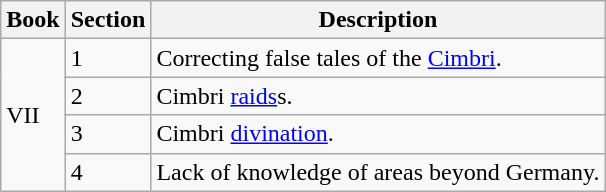<table class="wikitable" style="max-width:45em;">
<tr>
<th>Book</th>
<th>Section</th>
<th>Description</th>
</tr>
<tr>
<td rowspan="4">VII</td>
<td>1</td>
<td>Correcting false tales of the <a href='#'>Cimbri</a>.</td>
</tr>
<tr>
<td>2</td>
<td>Cimbri <a href='#'>raids</a>s.</td>
</tr>
<tr>
<td>3</td>
<td>Cimbri <a href='#'>divination</a>.</td>
</tr>
<tr>
<td>4</td>
<td>Lack of knowledge of areas beyond Germany.</td>
</tr>
</table>
